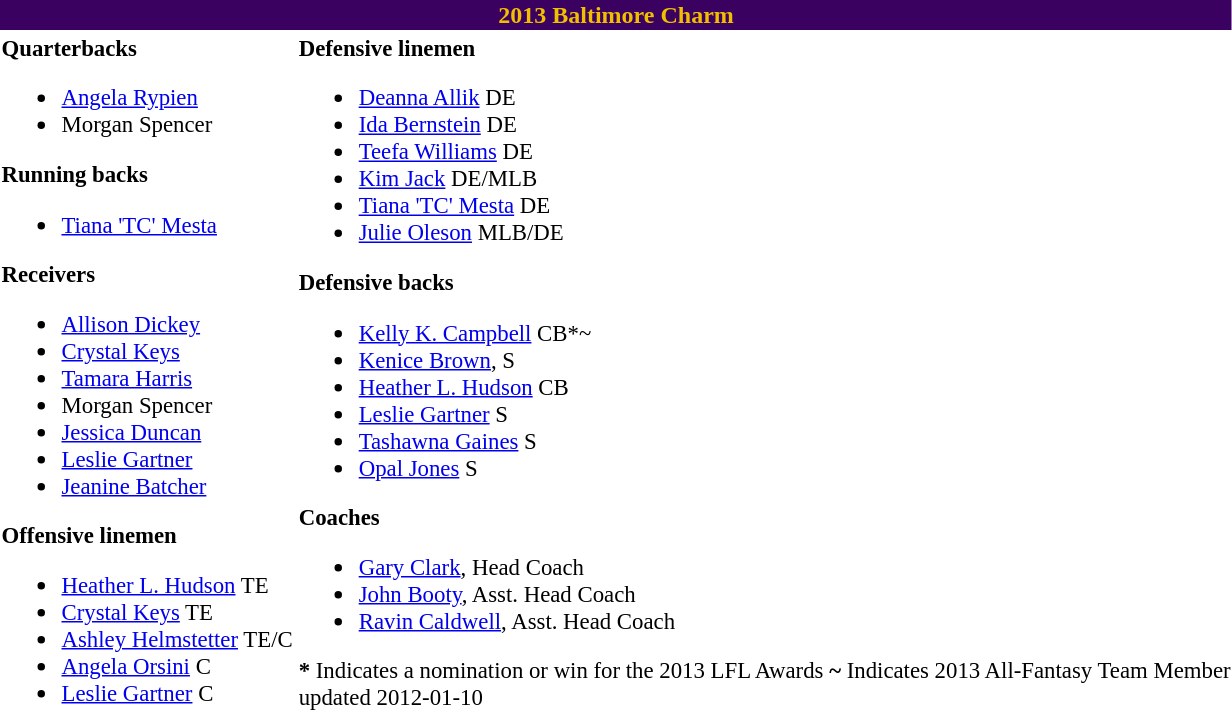<table class="toccolours" style="text-align: left;">
<tr>
<th colspan="7" style="background-color: #3b0160; color:#f0bf00; text-align:center;">2013 Baltimore Charm</th>
</tr>
<tr>
<td style="font-size: 95%;vertical-align:top;"><strong>Quarterbacks</strong><br><ul><li> <a href='#'>Angela Rypien</a></li><li> Morgan Spencer</li></ul><strong>Running backs</strong><ul><li> <a href='#'>Tiana 'TC' Mesta</a></li></ul><strong>Receivers</strong><ul><li> <a href='#'>Allison Dickey</a></li><li> <a href='#'>Crystal Keys</a></li><li> <a href='#'>Tamara Harris</a></li><li> Morgan Spencer</li><li> <a href='#'>Jessica Duncan</a></li><li> <a href='#'>Leslie Gartner</a></li><li> <a href='#'>Jeanine Batcher</a></li></ul><strong>Offensive linemen</strong><ul><li> <a href='#'>Heather L. Hudson</a> TE</li><li> <a href='#'>Crystal Keys</a> TE</li><li> <a href='#'>Ashley Helmstetter</a> TE/C</li><li> <a href='#'>Angela Orsini</a> C</li><li> <a href='#'>Leslie Gartner</a> C</li></ul></td>
<td style="font-size: 95%;vertical-align:top;"><strong>Defensive linemen</strong><br><ul><li> <a href='#'>Deanna Allik</a> DE</li><li> <a href='#'>Ida Bernstein</a> DE</li><li> <a href='#'>Teefa Williams</a> DE</li><li> <a href='#'>Kim Jack</a> DE/MLB</li><li> <a href='#'>Tiana 'TC' Mesta</a> DE</li><li> <a href='#'>Julie Oleson</a> MLB/DE</li></ul><strong>Defensive backs</strong><ul><li> <a href='#'>Kelly K. Campbell</a> CB*~</li><li> <a href='#'>Kenice Brown</a>, S</li><li> <a href='#'>Heather L. Hudson</a> CB</li><li> <a href='#'>Leslie Gartner</a> S</li><li> <a href='#'>Tashawna Gaines</a> S</li><li> <a href='#'>Opal Jones</a> S</li></ul><strong>Coaches</strong><ul><li> <a href='#'>Gary Clark</a>, Head Coach</li><li> <a href='#'>John Booty</a>, Asst. Head Coach</li><li> <a href='#'>Ravin Caldwell</a>, Asst. Head Coach</li></ul><strong>*</strong>
Indicates a nomination or win for the 2013 LFL Awards
<strong>~</strong>
Indicates 2013 All-Fantasy Team Member<br><span></span> updated 2012-01-10</td>
</tr>
</table>
